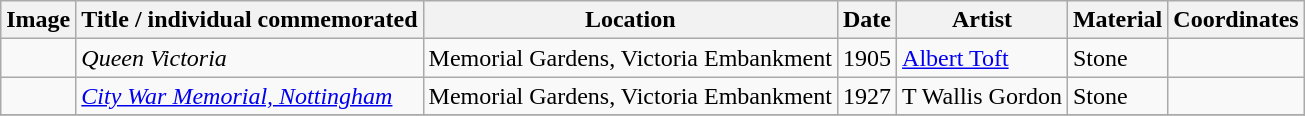<table class="wikitable sortable">
<tr>
<th class="unsortable">Image</th>
<th>Title / individual commemorated</th>
<th>Location</th>
<th>Date</th>
<th>Artist</th>
<th>Material</th>
<th>Coordinates</th>
</tr>
<tr>
<td></td>
<td><em>Queen Victoria </em></td>
<td>Memorial Gardens, Victoria Embankment</td>
<td>1905</td>
<td><a href='#'>Albert Toft</a></td>
<td>Stone</td>
<td></td>
</tr>
<tr>
<td></td>
<td><em><a href='#'>City War Memorial, Nottingham</a> </em></td>
<td>Memorial Gardens, Victoria Embankment</td>
<td>1927</td>
<td>T Wallis Gordon</td>
<td>Stone</td>
<td></td>
</tr>
<tr>
</tr>
</table>
